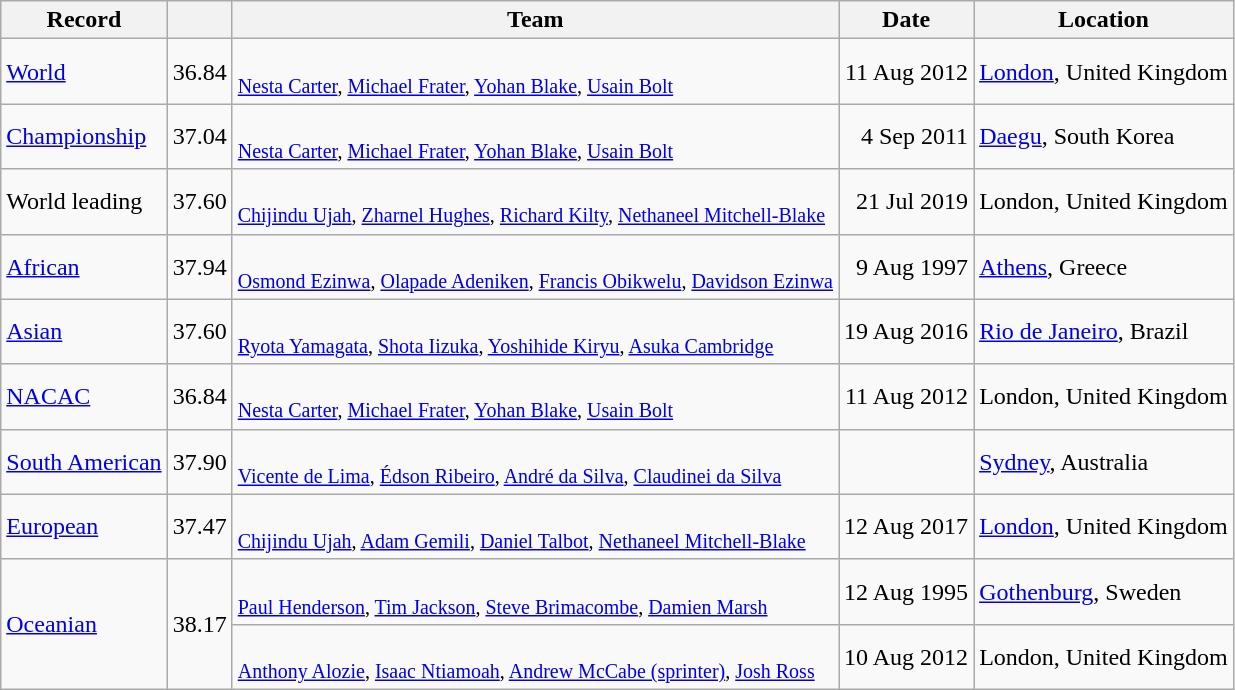<table class="wikitable">
<tr>
<th>Record</th>
<th></th>
<th>Team</th>
<th>Date</th>
<th>Location</th>
</tr>
<tr>
<td><a href='#'>World</a></td>
<td>36.84</td>
<td><br><small><a href='#'>Nesta Carter</a>, <a href='#'>Michael Frater</a>, <a href='#'>Yohan Blake</a>, <a href='#'>Usain Bolt</a></small></td>
<td align=right>11 Aug 2012</td>
<td><a href='#'>London</a>, United Kingdom</td>
</tr>
<tr>
<td><a href='#'>Championship</a></td>
<td>37.04</td>
<td><br><small><a href='#'>Nesta Carter</a>, <a href='#'>Michael Frater</a>, <a href='#'>Yohan Blake</a>, <a href='#'>Usain Bolt</a></small></td>
<td align=right>4 Sep 2011</td>
<td><a href='#'>Daegu</a>, South Korea</td>
</tr>
<tr>
<td>World leading</td>
<td>37.60</td>
<td><br><small><a href='#'>Chijindu Ujah</a>, <a href='#'>Zharnel Hughes</a>, <a href='#'>Richard Kilty</a>, <a href='#'>Nethaneel Mitchell-Blake</a></small></td>
<td align=right>21 Jul 2019</td>
<td>London, United Kingdom</td>
</tr>
<tr>
<td><a href='#'>African</a></td>
<td>37.94</td>
<td><br><small><a href='#'>Osmond Ezinwa</a>, <a href='#'>Olapade Adeniken</a>, <a href='#'>Francis Obikwelu</a>, <a href='#'>Davidson Ezinwa</a></small></td>
<td align=right>9 Aug 1997</td>
<td><a href='#'>Athens</a>, Greece</td>
</tr>
<tr>
<td><a href='#'>Asian</a></td>
<td>37.60</td>
<td><br><small><a href='#'>Ryota Yamagata</a>, <a href='#'>Shota Iizuka</a>, <a href='#'>Yoshihide Kiryu</a>, <a href='#'>Asuka Cambridge</a></small></td>
<td align=right>19 Aug 2016</td>
<td><a href='#'>Rio de Janeiro</a>, Brazil</td>
</tr>
<tr>
<td><a href='#'>NACAC</a></td>
<td>36.84</td>
<td><br><small><a href='#'>Nesta Carter</a>, <a href='#'>Michael Frater</a>, <a href='#'>Yohan Blake</a>, <a href='#'>Usain Bolt</a></small></td>
<td align=right>11 Aug 2012</td>
<td>London, United Kingdom</td>
</tr>
<tr>
<td><a href='#'>South American</a></td>
<td>37.90</td>
<td><br><small><a href='#'>Vicente de Lima</a>, <a href='#'>Édson Ribeiro</a>, <a href='#'>André da Silva</a>, <a href='#'>Claudinei da Silva</a></small></td>
<td align=right></td>
<td><a href='#'>Sydney</a>, Australia</td>
</tr>
<tr>
<td><a href='#'>European</a></td>
<td>37.47</td>
<td><br><small><a href='#'>Chijindu Ujah</a>, <a href='#'>Adam Gemili</a>, <a href='#'>Daniel Talbot</a>, <a href='#'>Nethaneel Mitchell-Blake</a></small></td>
<td align=right>12 Aug 2017</td>
<td><a href='#'>London</a>, United Kingdom</td>
</tr>
<tr>
<td rowspan=2><a href='#'>Oceanian</a></td>
<td rowspan=2>38.17</td>
<td><br><small><a href='#'>Paul Henderson</a>, <a href='#'>Tim Jackson</a>, <a href='#'>Steve Brimacombe</a>, <a href='#'>Damien Marsh</a></small></td>
<td align=right>12 Aug 1995</td>
<td><a href='#'>Gothenburg</a>, Sweden</td>
</tr>
<tr>
<td><br><small><a href='#'>Anthony Alozie</a>, <a href='#'>Isaac Ntiamoah</a>, <a href='#'>Andrew McCabe (sprinter)</a>, <a href='#'>Josh Ross</a></small></td>
<td align=right>10 Aug 2012</td>
<td>London, United Kingdom</td>
</tr>
</table>
